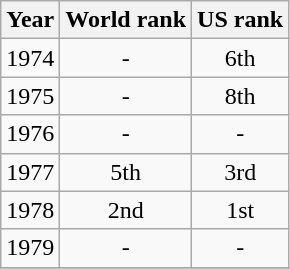<table class=wikitable>
<tr>
<th>Year</th>
<th>World rank</th>
<th>US rank</th>
</tr>
<tr>
<td>1974</td>
<td align="center">-</td>
<td align="center">6th</td>
</tr>
<tr>
<td>1975</td>
<td align="center">-</td>
<td align="center">8th</td>
</tr>
<tr>
<td>1976</td>
<td align="center">-</td>
<td align="center">-</td>
</tr>
<tr>
<td>1977</td>
<td align="center">5th</td>
<td align="center">3rd</td>
</tr>
<tr>
<td>1978</td>
<td align="center">2nd</td>
<td align="center">1st</td>
</tr>
<tr>
<td>1979</td>
<td align="center">-</td>
<td align="center">-</td>
</tr>
<tr>
</tr>
</table>
